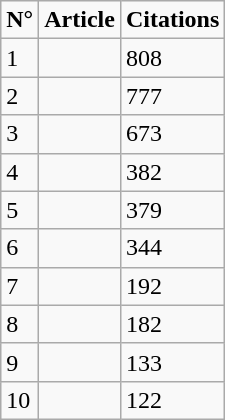<table class="wikitable">
<tr>
<td><strong>N°</strong></td>
<td><strong>Article</strong></td>
<td><strong>Citations</strong></td>
</tr>
<tr>
<td>1</td>
<td></td>
<td>808</td>
</tr>
<tr>
<td>2</td>
<td></td>
<td>777</td>
</tr>
<tr>
<td>3</td>
<td></td>
<td>673</td>
</tr>
<tr>
<td>4</td>
<td></td>
<td>382</td>
</tr>
<tr>
<td>5</td>
<td></td>
<td>379</td>
</tr>
<tr>
<td>6</td>
<td></td>
<td>344</td>
</tr>
<tr>
<td>7</td>
<td></td>
<td>192</td>
</tr>
<tr>
<td>8</td>
<td></td>
<td>182</td>
</tr>
<tr>
<td>9</td>
<td></td>
<td>133</td>
</tr>
<tr>
<td>10</td>
<td></td>
<td>122</td>
</tr>
</table>
